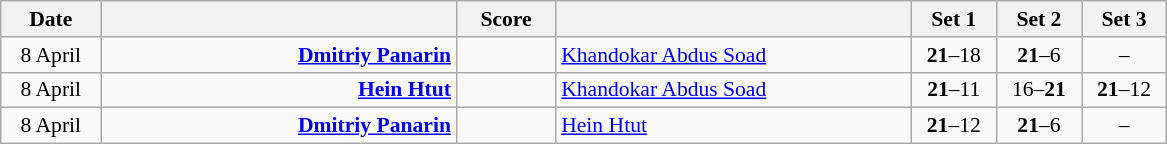<table class="wikitable" style="text-align: center; font-size:90%">
<tr>
<th width="60">Date</th>
<th align="right" width="230"></th>
<th width="60">Score</th>
<th align="left" width="230"></th>
<th width="50">Set 1</th>
<th width="50">Set 2</th>
<th width="50">Set 3</th>
</tr>
<tr>
<td>8 April<br></td>
<td align=right><strong><a href='#'>Dmitriy Panarin</a> </strong></td>
<td align=center></td>
<td align=left> <a href='#'>Khandokar Abdus Soad</a></td>
<td><strong>21</strong>–18</td>
<td><strong>21</strong>–6</td>
<td>–</td>
</tr>
<tr>
<td>8 April<br></td>
<td align=right><strong><a href='#'>Hein Htut</a> </strong></td>
<td align=center></td>
<td align=left> <a href='#'>Khandokar Abdus Soad</a></td>
<td><strong>21</strong>–11</td>
<td>16–<strong>21</strong></td>
<td><strong>21</strong>–12</td>
</tr>
<tr>
<td>8 April<br></td>
<td align=right><strong><a href='#'>Dmitriy Panarin</a> </strong></td>
<td align=center></td>
<td align=left> <a href='#'>Hein Htut</a></td>
<td><strong>21</strong>–12</td>
<td><strong>21</strong>–6</td>
<td>–</td>
</tr>
</table>
